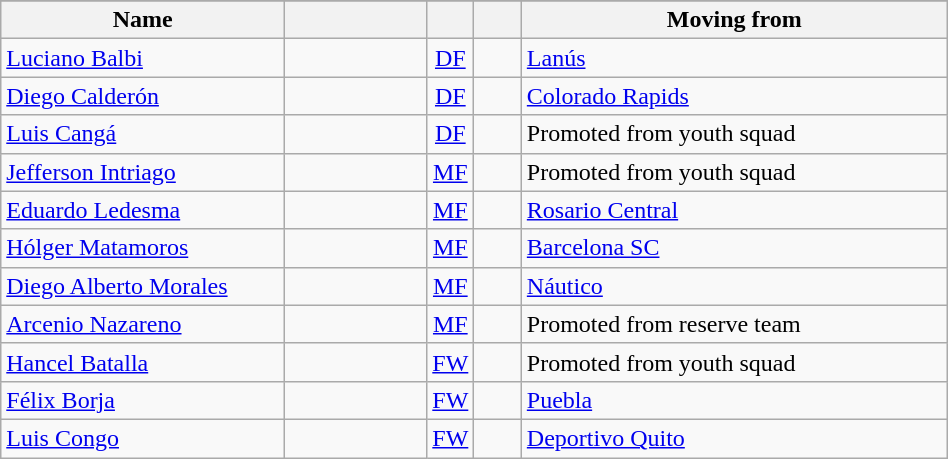<table class="wikitable" style="text-align: center; width:50%">
<tr>
</tr>
<tr>
<th width=30% align="center">Name</th>
<th width=15% align="center"></th>
<th width=5% align="center"></th>
<th width=5% align="center"></th>
<th width=45% align="center">Moving from</th>
</tr>
<tr>
<td align=left><a href='#'>Luciano Balbi</a></td>
<td></td>
<td><a href='#'>DF</a></td>
<td></td>
<td align=left><a href='#'>Lanús</a> </td>
</tr>
<tr>
<td align=left><a href='#'>Diego Calderón</a></td>
<td></td>
<td><a href='#'>DF</a></td>
<td></td>
<td align=left><a href='#'>Colorado Rapids</a> </td>
</tr>
<tr>
<td align=left><a href='#'>Luis Cangá</a></td>
<td></td>
<td><a href='#'>DF</a></td>
<td></td>
<td align=left>Promoted from youth squad</td>
</tr>
<tr>
<td align=left><a href='#'>Jefferson Intriago</a></td>
<td></td>
<td><a href='#'>MF</a></td>
<td></td>
<td align=left>Promoted from youth squad</td>
</tr>
<tr>
<td align=left><a href='#'>Eduardo Ledesma</a></td>
<td></td>
<td><a href='#'>MF</a></td>
<td></td>
<td align=left><a href='#'>Rosario Central</a> </td>
</tr>
<tr>
<td align=left><a href='#'>Hólger Matamoros</a></td>
<td></td>
<td><a href='#'>MF</a></td>
<td></td>
<td align=left><a href='#'>Barcelona SC</a> </td>
</tr>
<tr>
<td align=left><a href='#'>Diego Alberto Morales</a></td>
<td></td>
<td><a href='#'>MF</a></td>
<td></td>
<td align=left><a href='#'>Náutico</a> </td>
</tr>
<tr>
<td align=left><a href='#'>Arcenio Nazareno</a></td>
<td></td>
<td><a href='#'>MF</a></td>
<td></td>
<td align=left>Promoted from reserve team</td>
</tr>
<tr>
<td align=left><a href='#'>Hancel Batalla</a></td>
<td></td>
<td><a href='#'>FW</a></td>
<td></td>
<td align=left>Promoted from youth squad</td>
</tr>
<tr>
<td align=left><a href='#'>Félix Borja</a></td>
<td></td>
<td><a href='#'>FW</a></td>
<td></td>
<td align=left><a href='#'>Puebla</a> </td>
</tr>
<tr>
<td align=left><a href='#'>Luis Congo</a></td>
<td></td>
<td><a href='#'>FW</a></td>
<td></td>
<td align=left><a href='#'>Deportivo Quito</a> </td>
</tr>
</table>
